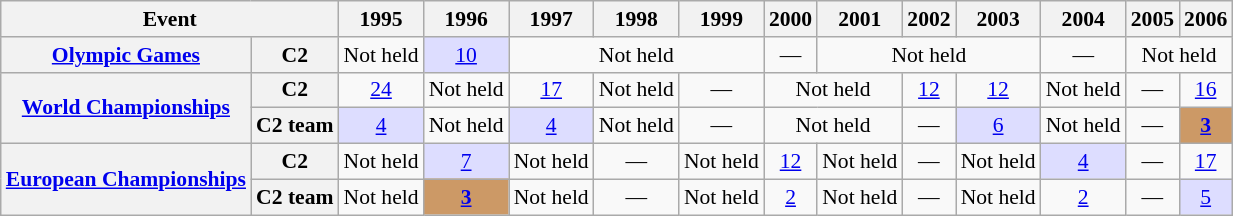<table class="wikitable plainrowheaders" style=font-size:90%>
<tr>
<th scope="col" colspan=2>Event</th>
<th scope="col">1995</th>
<th scope="col">1996</th>
<th scope="col">1997</th>
<th scope="col">1998</th>
<th scope="col">1999</th>
<th scope="col">2000</th>
<th scope="col">2001</th>
<th scope="col">2002</th>
<th scope="col">2003</th>
<th scope="col">2004</th>
<th scope="col">2005</th>
<th scope="col">2006</th>
</tr>
<tr style="text-align:center;">
<th scope="row"><a href='#'>Olympic Games</a></th>
<th scope="row">C2</th>
<td>Not held</td>
<td style="background:#ddf;"><a href='#'>10</a></td>
<td colspan=3>Not held</td>
<td>—</td>
<td colspan=3>Not held</td>
<td>—</td>
<td colspan=2>Not held</td>
</tr>
<tr style="text-align:center;">
<th scope="row" rowspan=2><a href='#'>World Championships</a></th>
<th scope="row">C2</th>
<td><a href='#'>24</a></td>
<td>Not held</td>
<td><a href='#'>17</a></td>
<td>Not held</td>
<td>—</td>
<td colspan=2>Not held</td>
<td><a href='#'>12</a></td>
<td><a href='#'>12</a></td>
<td>Not held</td>
<td>—</td>
<td><a href='#'>16</a></td>
</tr>
<tr style="text-align:center;">
<th scope="row">C2 team</th>
<td style="background:#ddf;"><a href='#'>4</a></td>
<td>Not held</td>
<td style="background:#ddf;"><a href='#'>4</a></td>
<td>Not held</td>
<td>—</td>
<td colspan=2>Not held</td>
<td>—</td>
<td style="background:#ddf;"><a href='#'>6</a></td>
<td>Not held</td>
<td>—</td>
<td style="background:#cc9966;"><a href='#'><strong>3</strong></a></td>
</tr>
<tr style="text-align:center;">
<th scope="row" rowspan=2><a href='#'>European Championships</a></th>
<th scope="row">C2</th>
<td>Not held</td>
<td style="background:#ddf;"><a href='#'>7</a></td>
<td>Not held</td>
<td>—</td>
<td>Not held</td>
<td><a href='#'>12</a></td>
<td>Not held</td>
<td>—</td>
<td>Not held</td>
<td style="background:#ddf;"><a href='#'>4</a></td>
<td>—</td>
<td><a href='#'>17</a></td>
</tr>
<tr style="text-align:center;">
<th scope="row">C2 team</th>
<td>Not held</td>
<td style="background:#cc9966;"><a href='#'><strong>3</strong></a></td>
<td>Not held</td>
<td>—</td>
<td>Not held</td>
<td><a href='#'>2</a></td>
<td>Not held</td>
<td>—</td>
<td>Not held</td>
<td><a href='#'>2</a></td>
<td>—</td>
<td style="background:#ddf;"><a href='#'>5</a></td>
</tr>
</table>
